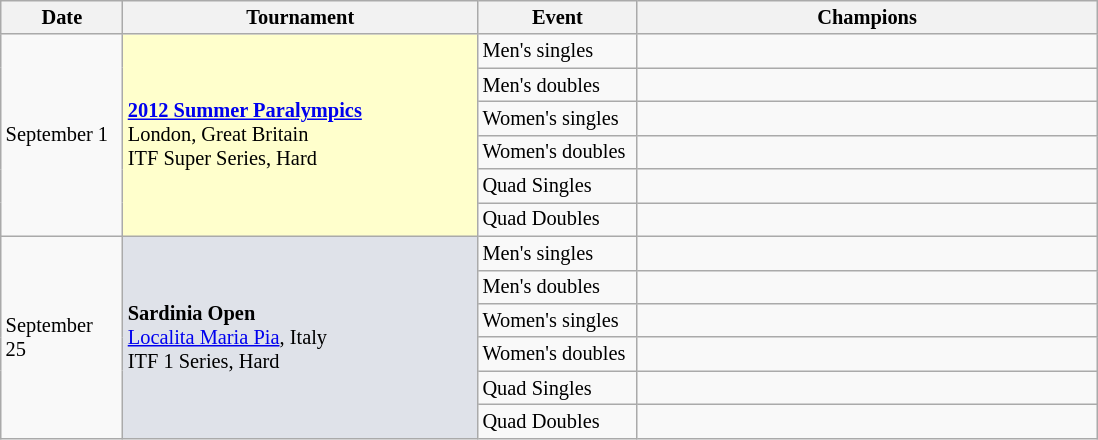<table class=wikitable style=font-size:85%>
<tr>
<th width=75>Date</th>
<th width=230>Tournament</th>
<th width=100>Event</th>
<th width=300>Champions</th>
</tr>
<tr>
<td rowspan=6>September 1</td>
<td bgcolor=#ffffcc rowspan=6><strong><a href='#'>2012 Summer Paralympics</a></strong><br> London, Great Britain<br>ITF Super Series, Hard</td>
<td>Men's singles</td>
<td></td>
</tr>
<tr>
<td>Men's doubles</td>
<td><br></td>
</tr>
<tr>
<td>Women's singles</td>
<td></td>
</tr>
<tr>
<td>Women's doubles</td>
<td><br></td>
</tr>
<tr>
<td>Quad Singles</td>
<td></td>
</tr>
<tr>
<td>Quad Doubles</td>
<td><br></td>
</tr>
<tr>
<td rowspan=6>September 25</td>
<td bgcolor=#dfe2e9 rowspan=6><strong>Sardinia Open</strong><br> <a href='#'>Localita Maria Pia</a>, Italy<br>ITF 1 Series, Hard</td>
<td>Men's singles</td>
<td></td>
</tr>
<tr>
<td>Men's doubles</td>
<td><br></td>
</tr>
<tr>
<td>Women's singles</td>
<td></td>
</tr>
<tr>
<td>Women's doubles</td>
<td><br></td>
</tr>
<tr>
<td>Quad Singles</td>
<td></td>
</tr>
<tr>
<td>Quad Doubles</td>
<td><br></td>
</tr>
</table>
